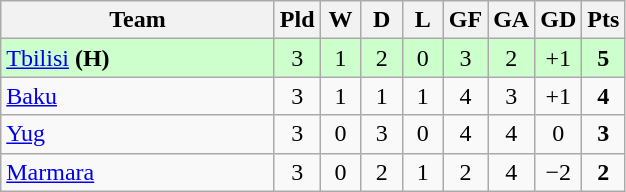<table class="wikitable" style="text-align:center;">
<tr>
<th width=175>Team</th>
<th width=20 abbr="Played">Pld</th>
<th width=20 abbr="Won">W</th>
<th width=20 abbr="Drawn">D</th>
<th width=20 abbr="Lost">L</th>
<th width=20 abbr="Goals for">GF</th>
<th width=20 abbr="Goals against">GA</th>
<th width=20 abbr="Goal difference">GD</th>
<th width=20 abbr="Points">Pts</th>
</tr>
<tr bgcolor=#ccffcc>
<td align=left> <a href='#'>Tbilisi</a> <strong>(H)</strong></td>
<td>3</td>
<td>1</td>
<td>2</td>
<td>0</td>
<td>3</td>
<td>2</td>
<td>+1</td>
<td><strong>5</strong></td>
</tr>
<tr>
<td align=left> <a href='#'>Baku</a></td>
<td>3</td>
<td>1</td>
<td>1</td>
<td>1</td>
<td>4</td>
<td>3</td>
<td>+1</td>
<td><strong>4</strong></td>
</tr>
<tr>
<td align=left> <a href='#'>Yug</a></td>
<td>3</td>
<td>0</td>
<td>3</td>
<td>0</td>
<td>4</td>
<td>4</td>
<td>0</td>
<td><strong>3</strong></td>
</tr>
<tr>
<td align=left> <a href='#'>Marmara</a></td>
<td>3</td>
<td>0</td>
<td>2</td>
<td>1</td>
<td>2</td>
<td>4</td>
<td>−2</td>
<td><strong>2</strong></td>
</tr>
</table>
